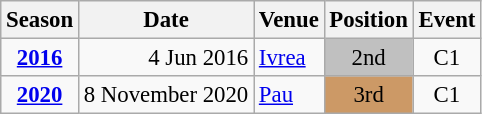<table class="wikitable" style="text-align:center; font-size:95%;">
<tr>
<th>Season</th>
<th>Date</th>
<th>Venue</th>
<th>Position</th>
<th>Event</th>
</tr>
<tr>
<td><strong><a href='#'>2016</a></strong></td>
<td align=right>4 Jun 2016</td>
<td align=left><a href='#'>Ivrea</a></td>
<td bgcolor=silver>2nd</td>
<td>C1</td>
</tr>
<tr>
<td><strong><a href='#'>2020</a></strong></td>
<td align=right>8 November 2020</td>
<td align=left><a href='#'>Pau</a></td>
<td bgcolor=cc9966>3rd</td>
<td>C1</td>
</tr>
</table>
